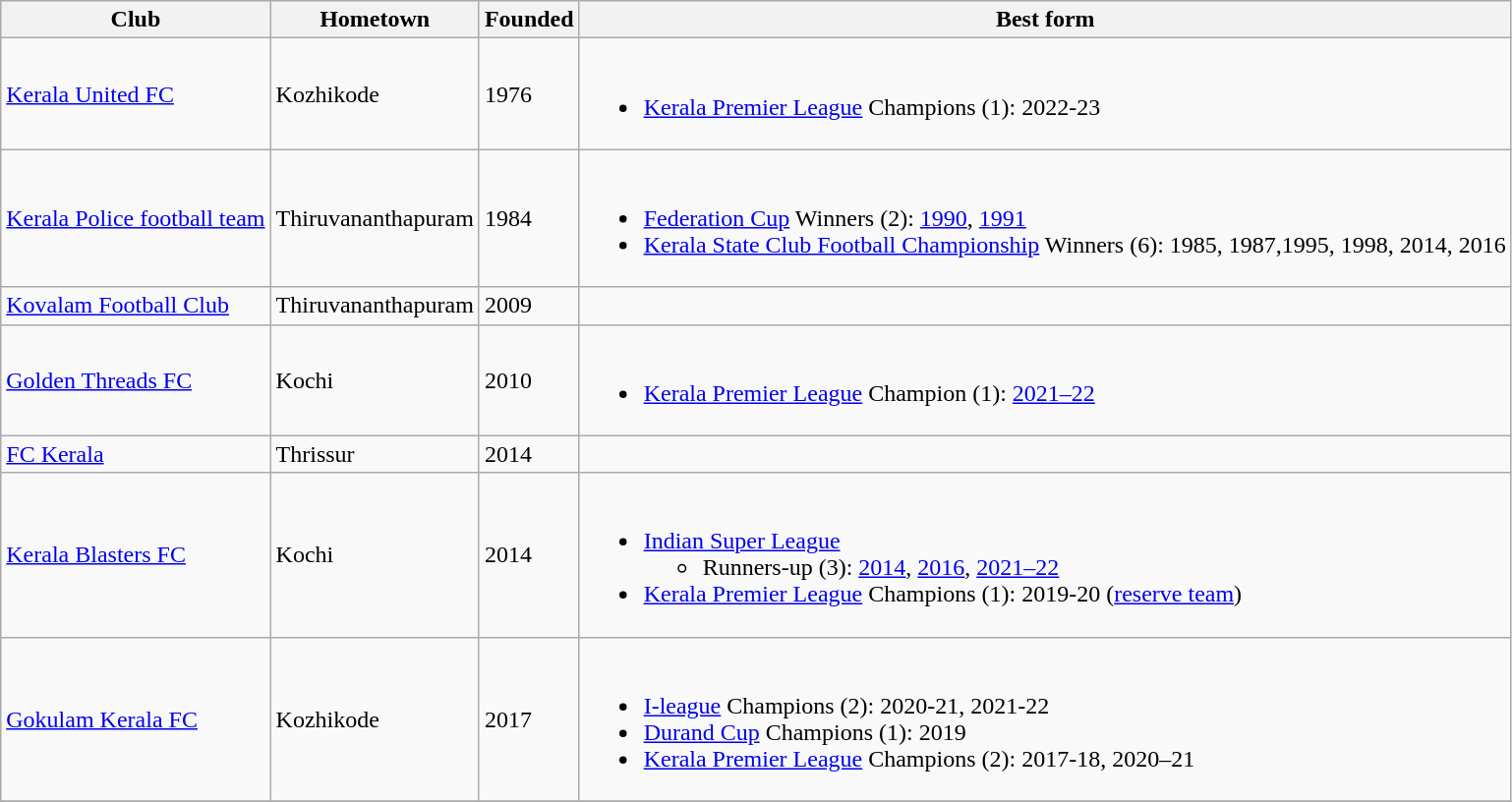<table class="wikitable">
<tr>
<th>Club</th>
<th>Hometown</th>
<th>Founded</th>
<th>Best form</th>
</tr>
<tr>
<td><a href='#'>Kerala United FC</a></td>
<td>Kozhikode</td>
<td>1976</td>
<td><br><ul><li><a href='#'>Kerala Premier League</a> Champions (1): 2022-23</li></ul></td>
</tr>
<tr>
<td><a href='#'>Kerala Police football team</a></td>
<td>Thiruvananthapuram</td>
<td>1984</td>
<td><br><ul><li><a href='#'>Federation Cup</a> Winners (2): <a href='#'>1990</a>, <a href='#'>1991</a></li><li><a href='#'>Kerala State Club Football Championship</a> Winners (6): 1985, 1987,1995, 1998, 2014, 2016</li></ul></td>
</tr>
<tr>
<td><a href='#'>Kovalam Football Club</a></td>
<td>Thiruvananthapuram</td>
<td>2009</td>
<td></td>
</tr>
<tr>
<td><a href='#'>Golden Threads FC</a></td>
<td>Kochi</td>
<td>2010</td>
<td><br><ul><li><a href='#'>Kerala Premier League</a> Champion (1): <a href='#'>2021–22</a></li></ul></td>
</tr>
<tr>
<td><a href='#'>FC Kerala</a></td>
<td>Thrissur</td>
<td>2014</td>
<td></td>
</tr>
<tr>
<td><a href='#'>Kerala Blasters FC</a></td>
<td>Kochi</td>
<td>2014</td>
<td><br><ul><li><a href='#'>Indian Super League</a><ul><li>Runners-up (3): <a href='#'>2014</a>, <a href='#'>2016</a>, <a href='#'>2021–22</a></li></ul></li><li><a href='#'>Kerala Premier League</a> Champions (1): 2019-20 (<a href='#'>reserve team</a>)</li></ul></td>
</tr>
<tr>
<td><a href='#'>Gokulam Kerala FC</a></td>
<td>Kozhikode</td>
<td>2017</td>
<td><br><ul><li><a href='#'>I-league</a> Champions (2): 2020-21, 2021-22</li><li><a href='#'>Durand Cup</a> Champions (1): 2019</li><li><a href='#'>Kerala Premier League</a> Champions (2): 2017-18, 2020–21</li></ul></td>
</tr>
<tr>
</tr>
</table>
